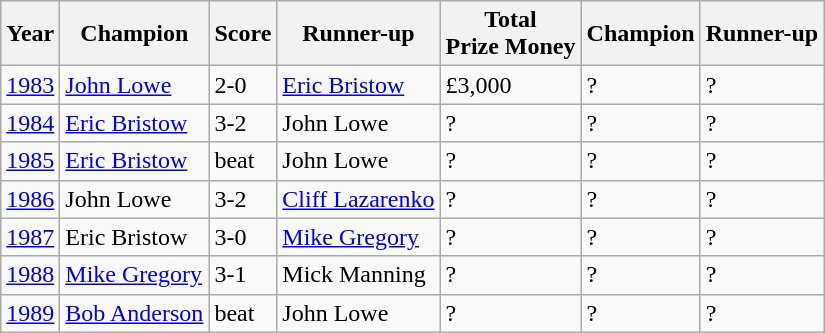<table class="wikitable">
<tr>
<th>Year</th>
<th>Champion</th>
<th>Score</th>
<th>Runner-up</th>
<th>Total<br>Prize Money</th>
<th>Champion</th>
<th>Runner-up</th>
</tr>
<tr>
<td><a href='#'>1983</a></td>
<td> <a href='#'>John Lowe</a></td>
<td>2-0</td>
<td> <a href='#'>Eric Bristow</a></td>
<td>£3,000</td>
<td>?</td>
<td>?</td>
</tr>
<tr>
<td><a href='#'>1984</a></td>
<td> <a href='#'>Eric Bristow</a></td>
<td>3-2</td>
<td> John Lowe</td>
<td>?</td>
<td>?</td>
<td>?</td>
</tr>
<tr>
<td><a href='#'>1985</a></td>
<td> <a href='#'>Eric Bristow</a></td>
<td>beat</td>
<td> John Lowe</td>
<td>?</td>
<td>?</td>
<td>?</td>
</tr>
<tr>
<td><a href='#'>1986</a></td>
<td> John Lowe</td>
<td>3-2</td>
<td> <a href='#'>Cliff Lazarenko</a></td>
<td>?</td>
<td>?</td>
<td>?</td>
</tr>
<tr>
<td><a href='#'>1987</a></td>
<td> Eric Bristow</td>
<td>3-0</td>
<td> <a href='#'>Mike Gregory</a></td>
<td>?</td>
<td>?</td>
<td>?</td>
</tr>
<tr>
<td><a href='#'>1988</a></td>
<td> <a href='#'>Mike Gregory</a></td>
<td>3-1</td>
<td> Mick Manning</td>
<td>?</td>
<td>?</td>
<td>?</td>
</tr>
<tr>
<td><a href='#'>1989</a></td>
<td> <a href='#'>Bob Anderson</a></td>
<td>beat</td>
<td> John Lowe</td>
<td>?</td>
<td>?</td>
<td>?</td>
</tr>
</table>
